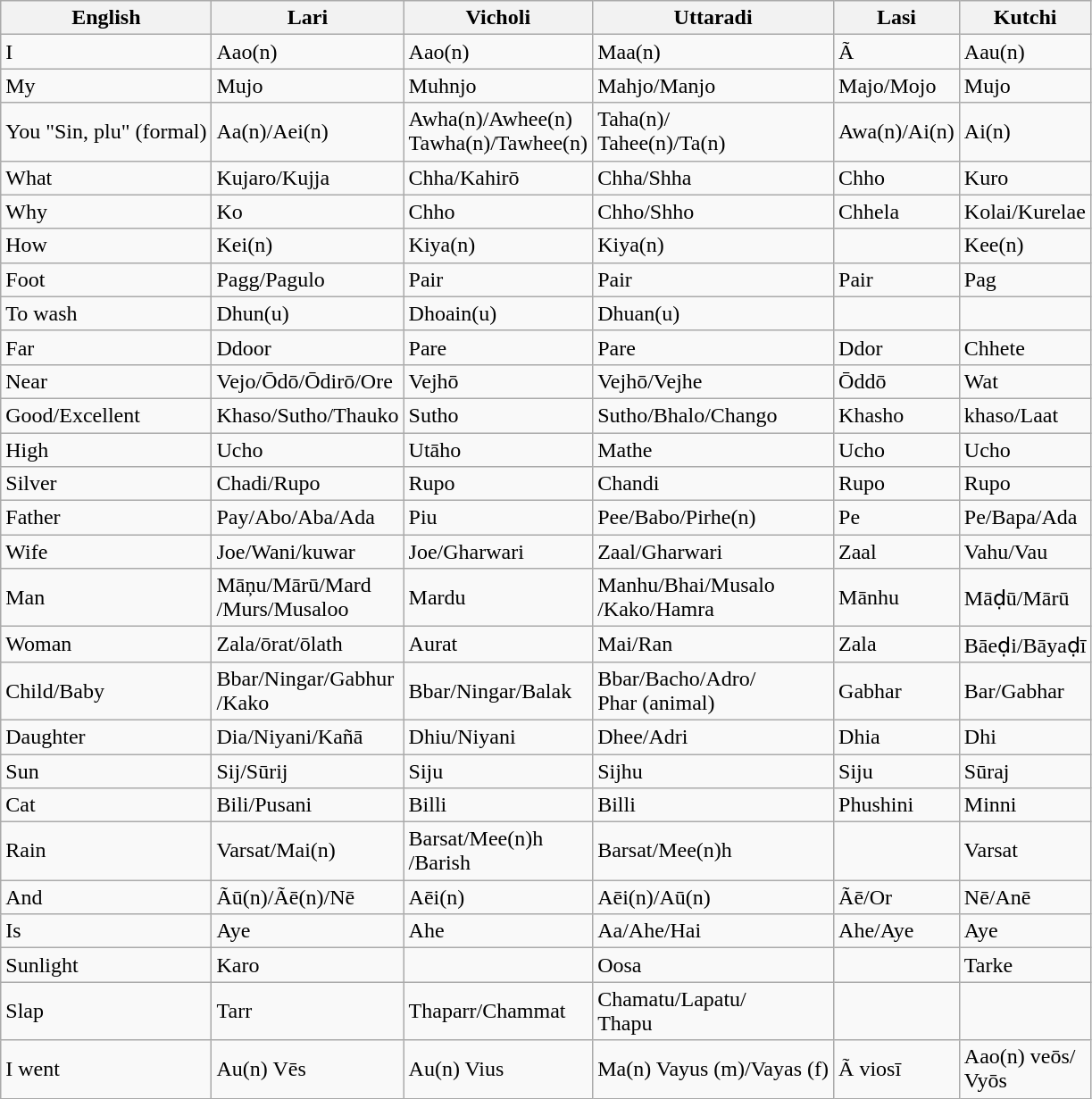<table class="wikitable sortable">
<tr>
<th>English</th>
<th>Lari</th>
<th>Vicholi</th>
<th>Uttaradi</th>
<th>Lasi</th>
<th>Kutchi</th>
</tr>
<tr>
<td>I</td>
<td>Aao(n)</td>
<td>Aao(n)</td>
<td>Maa(n)</td>
<td>Ã</td>
<td>Aau(n)</td>
</tr>
<tr>
<td>My</td>
<td>Mujo</td>
<td>Muhnjo</td>
<td>Mahjo/Manjo</td>
<td>Majo/Mojo</td>
<td>Mujo</td>
</tr>
<tr>
<td>You "Sin, plu" (formal)</td>
<td>Aa(n)/Aei(n)</td>
<td>Awha(n)/Awhee(n)<br>Tawha(n)/Tawhee(n)</td>
<td>Taha(n)/<br>Tahee(n)/Ta(n)</td>
<td>Awa(n)/Ai(n)</td>
<td>Ai(n)</td>
</tr>
<tr>
<td>What</td>
<td>Kujaro/Kujja</td>
<td>Chha/Kahirō</td>
<td>Chha/Shha</td>
<td>Chho</td>
<td>Kuro</td>
</tr>
<tr>
<td>Why</td>
<td>Ko</td>
<td>Chho</td>
<td>Chho/Shho</td>
<td>Chhela</td>
<td>Kolai/Kurelae</td>
</tr>
<tr>
<td>How</td>
<td>Kei(n)</td>
<td>Kiya(n)</td>
<td>Kiya(n)</td>
<td></td>
<td>Kee(n)</td>
</tr>
<tr>
<td>Foot</td>
<td>Pagg/Pagulo</td>
<td>Pair</td>
<td>Pair</td>
<td>Pair</td>
<td>Pag</td>
</tr>
<tr>
<td>To wash</td>
<td>Dhun(u)</td>
<td>Dhoain(u)</td>
<td>Dhuan(u)</td>
<td></td>
<td></td>
</tr>
<tr>
<td>Far</td>
<td>Ddoor</td>
<td>Pare</td>
<td>Pare</td>
<td>Ddor</td>
<td>Chhete</td>
</tr>
<tr>
<td>Near</td>
<td>Vejo/Ōdō/Ōdirō/Ore</td>
<td>Vejhō</td>
<td>Vejhō/Vejhe</td>
<td>Ōddō</td>
<td>Wat</td>
</tr>
<tr>
<td>Good/Excellent</td>
<td>Khaso/Sutho/Thauko</td>
<td>Sutho</td>
<td>Sutho/Bhalo/Chango</td>
<td>Khasho</td>
<td>khaso/Laat</td>
</tr>
<tr>
<td>High</td>
<td>Ucho</td>
<td>Utāho</td>
<td>Mathe</td>
<td>Ucho</td>
<td>Ucho</td>
</tr>
<tr>
<td>Silver</td>
<td>Chadi/Rupo</td>
<td>Rupo</td>
<td>Chandi</td>
<td>Rupo</td>
<td>Rupo</td>
</tr>
<tr>
<td>Father</td>
<td>Pay/Abo/Aba/Ada</td>
<td>Piu</td>
<td>Pee/Babo/Pirhe(n)</td>
<td>Pe</td>
<td>Pe/Bapa/Ada</td>
</tr>
<tr>
<td>Wife</td>
<td>Joe/Wani/kuwar</td>
<td>Joe/Gharwari</td>
<td>Zaal/Gharwari</td>
<td>Zaal</td>
<td>Vahu/Vau</td>
</tr>
<tr>
<td>Man</td>
<td>Māņu/Mārū/Mard<br>/Murs/Musaloo</td>
<td>Mardu</td>
<td>Manhu/Bhai/Musalo<br>/Kako/Hamra</td>
<td>Mānhu</td>
<td>Māḍū/Mārū</td>
</tr>
<tr>
<td>Woman</td>
<td>Zala/ōrat/ōlath</td>
<td>Aurat</td>
<td>Mai/Ran</td>
<td>Zala</td>
<td>Bāeḍi/Bāyaḍī</td>
</tr>
<tr>
<td>Child/Baby</td>
<td>Bbar/Ningar/Gabhur<br>/Kako</td>
<td>Bbar/Ningar/Balak</td>
<td>Bbar/Bacho/Adro/<br>Phar (animal)</td>
<td>Gabhar</td>
<td>Bar/Gabhar</td>
</tr>
<tr>
<td>Daughter</td>
<td>Dia/Niyani/Kañā</td>
<td>Dhiu/Niyani</td>
<td>Dhee/Adri</td>
<td>Dhia</td>
<td>Dhi</td>
</tr>
<tr>
<td>Sun</td>
<td>Sij/Sūrij</td>
<td>Siju</td>
<td>Sijhu</td>
<td>Siju</td>
<td>Sūraj</td>
</tr>
<tr>
<td>Cat</td>
<td>Bili/Pusani</td>
<td>Billi</td>
<td>Billi</td>
<td>Phushini</td>
<td>Minni</td>
</tr>
<tr>
<td>Rain</td>
<td>Varsat/Mai(n)</td>
<td>Barsat/Mee(n)h<br>/Barish</td>
<td>Barsat/Mee(n)h</td>
<td></td>
<td>Varsat</td>
</tr>
<tr>
<td>And</td>
<td>Ãū(n)/Ãē(n)/Nē</td>
<td>Aēi(n)</td>
<td>Aēi(n)/Aū(n)</td>
<td>Ãē/Or</td>
<td>Nē/Anē</td>
</tr>
<tr>
<td>Is</td>
<td>Aye</td>
<td>Ahe</td>
<td>Aa/Ahe/Hai</td>
<td>Ahe/Aye</td>
<td>Aye</td>
</tr>
<tr>
<td>Sunlight</td>
<td>Karo</td>
<td></td>
<td>Oosa</td>
<td></td>
<td>Tarke</td>
</tr>
<tr>
<td>Slap</td>
<td>Tarr</td>
<td>Thaparr/Chammat</td>
<td>Chamatu/Lapatu/<br>Thapu</td>
<td></td>
<td></td>
</tr>
<tr>
<td>I went</td>
<td>Au(n) Vēs</td>
<td>Au(n) Vius</td>
<td>Ma(n) Vayus (m)/Vayas (f)</td>
<td>Ã viosī</td>
<td>Aao(n) veōs/<br>Vyōs</td>
</tr>
</table>
